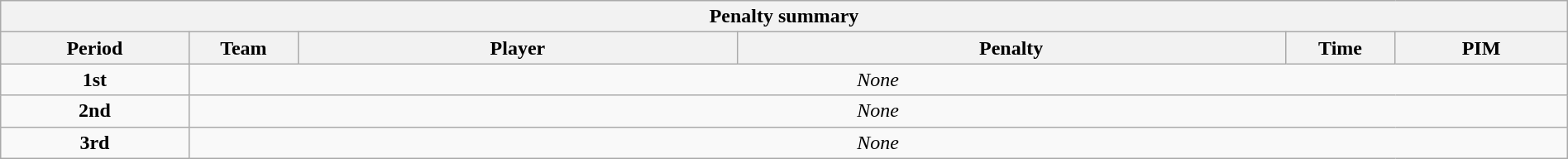<table style="width:100%;" class="wikitable">
<tr>
<th colspan=6>Penalty summary</th>
</tr>
<tr>
<th style="width:12%;">Period</th>
<th style="width:7%;">Team</th>
<th style="width:28%;">Player</th>
<th style="width:35%;">Penalty</th>
<th style="width:7%;">Time</th>
<th style="width:11%;">PIM</th>
</tr>
<tr style="text-align:center;">
<td><strong>1st</strong></td>
<td colspan="5"><em>None</em></td>
</tr>
<tr style="text-align:center;">
<td><strong>2nd</strong></td>
<td colspan="5"><em>None</em></td>
</tr>
<tr style="text-align:center;">
<td><strong>3rd</strong></td>
<td colspan="5"><em>None</em></td>
</tr>
</table>
